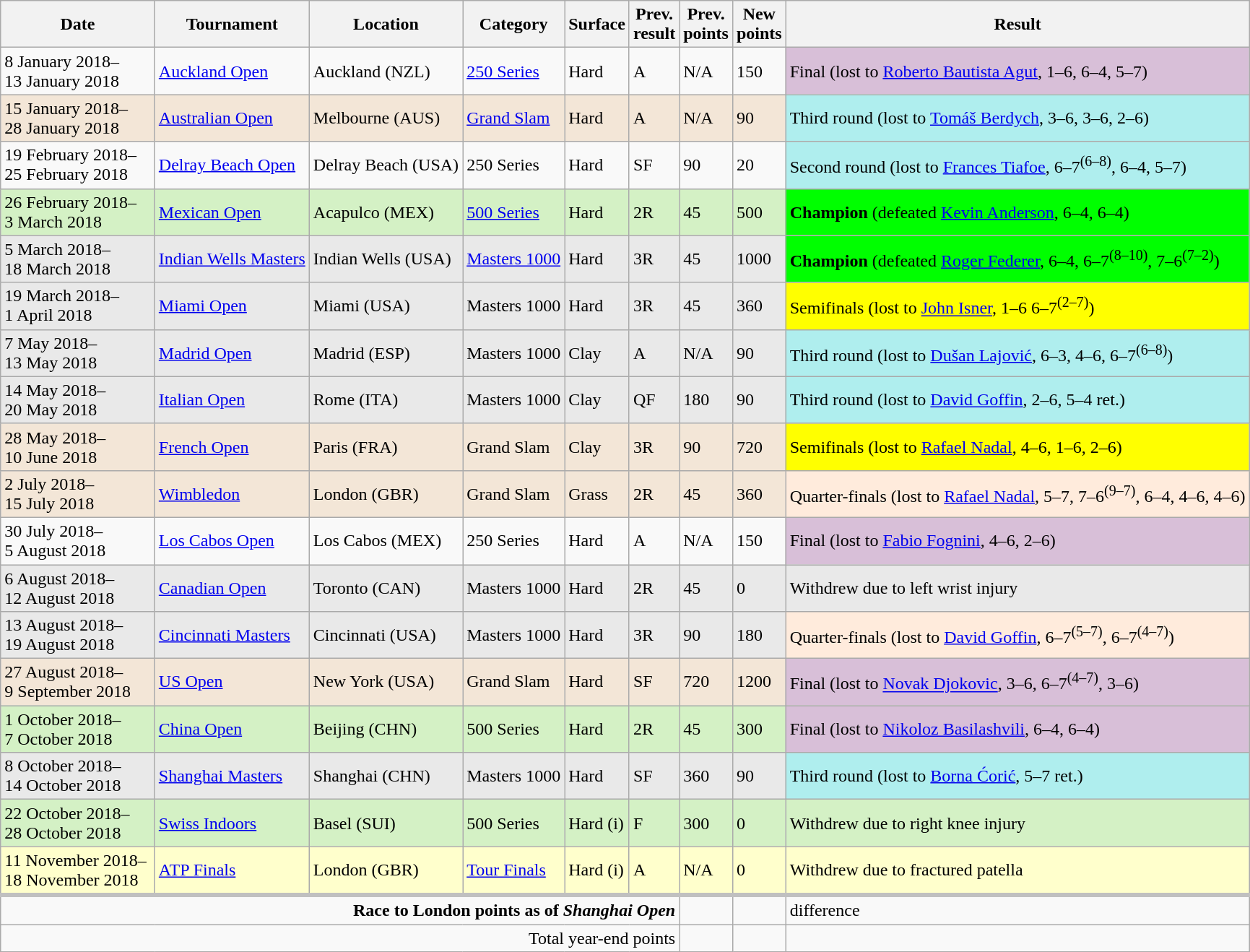<table class="wikitable" style="text-align:left">
<tr>
<th style="width:135px">Date</th>
<th>Tournament</th>
<th>Location</th>
<th>Category</th>
<th>Surface</th>
<th>Prev.<br>result</th>
<th>Prev.<br>points</th>
<th>New<br>points</th>
<th>Result</th>
</tr>
<tr>
<td>8 January 2018–<br>13 January 2018</td>
<td><a href='#'>Auckland Open</a></td>
<td>Auckland (NZL)</td>
<td><a href='#'>250 Series</a></td>
<td>Hard</td>
<td>A</td>
<td>N/A</td>
<td>150</td>
<td style="background:thistle;">Final (lost to <a href='#'>Roberto Bautista Agut</a>, 1–6, 6–4, 5–7)</td>
</tr>
<tr style="background:#F3E6D7;">
<td>15 January 2018–<br>28 January 2018</td>
<td><a href='#'>Australian Open</a></td>
<td>Melbourne (AUS)</td>
<td><a href='#'>Grand Slam</a></td>
<td>Hard</td>
<td>A</td>
<td>N/A</td>
<td>90</td>
<td style="background:#afeeee;">Third round (lost to <a href='#'>Tomáš Berdych</a>, 3–6, 3–6, 2–6)</td>
</tr>
<tr>
<td>19 February 2018–<br>25 February 2018</td>
<td><a href='#'>Delray Beach Open</a></td>
<td>Delray Beach (USA)</td>
<td>250 Series</td>
<td>Hard</td>
<td>SF</td>
<td>90</td>
<td>20</td>
<td style="background:#afeeee;">Second round (lost to <a href='#'>Frances Tiafoe</a>, 6–7<sup>(6–8)</sup>, 6–4, 5–7)</td>
</tr>
<tr style="background:#D4F1C5;">
<td>26 February 2018–<br>3 March 2018</td>
<td><a href='#'>Mexican Open</a></td>
<td>Acapulco (MEX)</td>
<td><a href='#'>500 Series</a></td>
<td>Hard</td>
<td>2R</td>
<td>45</td>
<td>500</td>
<td style="background:lime;"><strong>Champion</strong> (defeated <a href='#'>Kevin Anderson</a>, 6–4, 6–4)</td>
</tr>
<tr style="background:#E9E9E9;">
<td>5 March 2018–<br>18 March 2018</td>
<td><a href='#'>Indian Wells Masters</a></td>
<td>Indian Wells (USA)</td>
<td><a href='#'>Masters 1000</a></td>
<td>Hard</td>
<td>3R</td>
<td>45</td>
<td>1000</td>
<td style="background:lime;"><strong>Champion</strong> (defeated <a href='#'>Roger Federer</a>, 6–4, 6–7<sup>(8–10)</sup>, 7–6<sup>(7–2)</sup>)</td>
</tr>
<tr style="background:#E9E9E9;">
<td>19 March 2018–<br>1 April 2018</td>
<td><a href='#'>Miami Open</a></td>
<td>Miami (USA)</td>
<td>Masters 1000</td>
<td>Hard</td>
<td>3R</td>
<td>45</td>
<td>360</td>
<td style="background:yellow;">Semifinals (lost to <a href='#'>John Isner</a>, 1–6 6–7<sup>(2–7)</sup>)</td>
</tr>
<tr style="background:#E9E9E9;">
<td>7 May 2018–<br> 13 May 2018</td>
<td><a href='#'>Madrid Open</a></td>
<td>Madrid (ESP)</td>
<td>Masters 1000</td>
<td>Clay</td>
<td>A</td>
<td>N/A</td>
<td>90</td>
<td style="background:#afeeee;">Third round (lost to <a href='#'>Dušan Lajović</a>, 6–3, 4–6, 6–7<sup>(6–8)</sup>)</td>
</tr>
<tr style="background:#E9E9E9;">
<td>14 May 2018–<br> 20 May 2018</td>
<td><a href='#'>Italian Open</a></td>
<td>Rome (ITA)</td>
<td>Masters 1000</td>
<td>Clay</td>
<td>QF</td>
<td>180</td>
<td>90</td>
<td style="background:#afeeee;">Third round (lost to <a href='#'>David Goffin</a>, 2–6, 5–4 ret.)</td>
</tr>
<tr style="background:#F3E6D7;">
<td>28 May 2018–<br>10 June 2018</td>
<td><a href='#'>French Open</a></td>
<td>Paris (FRA)</td>
<td>Grand Slam</td>
<td>Clay</td>
<td>3R</td>
<td>90</td>
<td>720</td>
<td style="background:yellow;">Semifinals (lost to <a href='#'>Rafael Nadal</a>, 4–6, 1–6, 2–6)</td>
</tr>
<tr style="background:#F3E6D7;">
<td>2 July 2018–<br>15 July 2018</td>
<td><a href='#'>Wimbledon</a></td>
<td>London (GBR)</td>
<td>Grand Slam</td>
<td>Grass</td>
<td>2R</td>
<td>45</td>
<td>360</td>
<td style="background:#ffebdc;">Quarter-finals (lost to <a href='#'>Rafael Nadal</a>, 5–7, 7–6<sup>(9–7)</sup>, 6–4, 4–6, 4–6)</td>
</tr>
<tr>
<td>30 July 2018–<br>5 August 2018</td>
<td><a href='#'>Los Cabos Open</a></td>
<td>Los Cabos (MEX)</td>
<td>250 Series</td>
<td>Hard</td>
<td>A</td>
<td>N/A</td>
<td>150</td>
<td style="background:thistle;">Final (lost to <a href='#'>Fabio Fognini</a>, 4–6, 2–6)</td>
</tr>
<tr style="background:#E9E9E9;">
<td>6 August 2018–<br>12 August 2018</td>
<td><a href='#'>Canadian Open</a></td>
<td>Toronto (CAN)</td>
<td>Masters 1000</td>
<td>Hard</td>
<td>2R</td>
<td>45</td>
<td>0</td>
<td>Withdrew due to left wrist injury</td>
</tr>
<tr style="background:#E9E9E9;">
<td>13 August 2018–<br>19 August 2018</td>
<td><a href='#'>Cincinnati Masters</a></td>
<td>Cincinnati (USA)</td>
<td>Masters 1000</td>
<td>Hard</td>
<td>3R</td>
<td>90</td>
<td>180</td>
<td style="background:#ffebdc;">Quarter-finals (lost to <a href='#'>David Goffin</a>, 6–7<sup>(5–7)</sup>, 6–7<sup>(4–7)</sup>)</td>
</tr>
<tr style="background:#F3E6D7;">
<td>27 August 2018–<br>9 September 2018</td>
<td><a href='#'>US Open</a></td>
<td>New York (USA)</td>
<td>Grand Slam</td>
<td>Hard</td>
<td>SF</td>
<td>720</td>
<td>1200</td>
<td style="background:thistle;">Final (lost to <a href='#'>Novak Djokovic</a>, 3–6, 6–7<sup>(4–7)</sup>, 3–6)</td>
</tr>
<tr style="background:#D4F1C5;">
<td>1 October 2018–<br>7 October 2018</td>
<td><a href='#'>China Open</a></td>
<td>Beijing (CHN)</td>
<td>500 Series</td>
<td>Hard</td>
<td>2R</td>
<td>45</td>
<td>300</td>
<td style="background:thistle;">Final (lost to <a href='#'>Nikoloz Basilashvili</a>, 6–4, 6–4)</td>
</tr>
<tr style="background:#E9E9E9;">
<td>8 October 2018–<br>14 October 2018</td>
<td><a href='#'>Shanghai Masters</a></td>
<td>Shanghai (CHN)</td>
<td>Masters 1000</td>
<td>Hard</td>
<td>SF</td>
<td>360</td>
<td>90</td>
<td style="background:#afeeee;">Third round (lost to <a href='#'>Borna Ćorić</a>, 5–7 ret.)</td>
</tr>
<tr style="background:#D4F1C5;">
<td>22 October 2018–<br>28 October 2018</td>
<td><a href='#'>Swiss Indoors</a></td>
<td>Basel (SUI)</td>
<td>500 Series</td>
<td>Hard (i)</td>
<td>F</td>
<td>300</td>
<td>0</td>
<td>Withdrew due to right knee injury</td>
</tr>
<tr style="background:#FFFFCC;">
<td>11 November 2018–<br>18 November 2018</td>
<td><a href='#'>ATP Finals</a></td>
<td>London (GBR)</td>
<td><a href='#'>Tour Finals</a></td>
<td>Hard (i)</td>
<td>A</td>
<td>N/A</td>
<td>0</td>
<td>Withdrew due to fractured patella</td>
</tr>
<tr style="border-top:4px solid silver;"|>
<td colspan=6 align=right><strong>Race to London points as of <em>Shanghai Open<strong><em></td>
<td></td>
<td></td>
<td>  </strong>difference<strong></td>
</tr>
<tr>
<td colspan=6 align=right></strong>Total year-end points<strong></td>
<td></td>
<td></td>
<td></td>
</tr>
</table>
